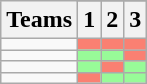<table class=wikitable>
<tr>
<th rowspan=2>Teams</th>
</tr>
<tr>
<th>1</th>
<th>2</th>
<th>3</th>
</tr>
<tr>
<td></td>
<td bgcolor="salmon"></td>
<td bgcolor="salmon"></td>
<td bgcolor="salmon"></td>
</tr>
<tr>
<td></td>
<td bgcolor="#98fb98"></td>
<td bgcolor="#98fb98"></td>
<td bgcolor="salmon"></td>
</tr>
<tr>
<td></td>
<td bgcolor="#98fb98"></td>
<td bgcolor="salmon"></td>
<td bgcolor="#98fb98"></td>
</tr>
<tr>
<td></td>
<td bgcolor="salmon"></td>
<td bgcolor="#98fb98"></td>
<td bgcolor="#98fb98"></td>
</tr>
</table>
